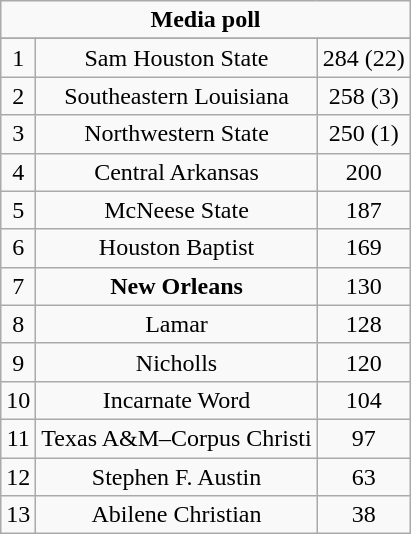<table class="wikitable">
<tr align="center">
<td align="center" Colspan="3"><strong>Media poll</strong></td>
</tr>
<tr align="center">
</tr>
<tr align="center">
<td>1</td>
<td>Sam Houston State</td>
<td>284 (22)</td>
</tr>
<tr align="center">
<td>2</td>
<td>Southeastern Louisiana</td>
<td>258 (3)</td>
</tr>
<tr align="center">
<td>3</td>
<td>Northwestern State</td>
<td>250 (1)</td>
</tr>
<tr align="center">
<td>4</td>
<td>Central Arkansas</td>
<td>200</td>
</tr>
<tr align="center">
<td>5</td>
<td>McNeese State</td>
<td>187</td>
</tr>
<tr align="center">
<td>6</td>
<td>Houston Baptist</td>
<td>169</td>
</tr>
<tr align="center">
<td>7</td>
<td><strong>New Orleans</strong></td>
<td>130</td>
</tr>
<tr align="center">
<td>8</td>
<td>Lamar</td>
<td>128</td>
</tr>
<tr align="center">
<td>9</td>
<td>Nicholls</td>
<td>120</td>
</tr>
<tr align="center">
<td>10</td>
<td>Incarnate Word</td>
<td>104</td>
</tr>
<tr align="center">
<td>11</td>
<td>Texas A&M–Corpus Christi</td>
<td>97</td>
</tr>
<tr align="center">
<td>12</td>
<td>Stephen F. Austin</td>
<td>63</td>
</tr>
<tr align="center">
<td>13</td>
<td>Abilene Christian</td>
<td>38</td>
</tr>
</table>
